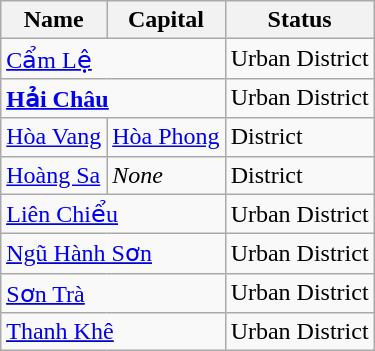<table class="wikitable sortable">
<tr>
<th>Name</th>
<th>Capital</th>
<th>Status</th>
</tr>
<tr>
<td colspan="2"><a href='#'><u>Cẩm Lệ</u></a></td>
<td>Urban District</td>
</tr>
<tr>
<td colspan="2"><a href='#'><u><strong>Hải Châu</strong></u></a></td>
<td>Urban District</td>
</tr>
<tr>
<td><a href='#'>Hòa Vang</a></td>
<td><a href='#'>Hòa Phong</a></td>
<td>District</td>
</tr>
<tr>
<td><a href='#'>Hoàng Sa</a></td>
<td><em>None</em></td>
<td>District</td>
</tr>
<tr>
<td colspan="2"><a href='#'><u>Liên Chiểu</u></a></td>
<td>Urban District</td>
</tr>
<tr>
<td colspan="2"><u><a href='#'>Ngũ Hành Sơn</a></u></td>
<td>Urban District</td>
</tr>
<tr>
<td colspan="2"><u><a href='#'>Sơn Trà</a></u></td>
<td>Urban District</td>
</tr>
<tr>
<td colspan="2"><u><a href='#'>Thanh Khê</a></u></td>
<td>Urban District</td>
</tr>
</table>
